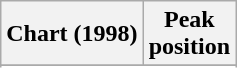<table class="wikitable sortable plainrowheaders" style="text-align:center">
<tr>
<th>Chart (1998)</th>
<th>Peak<br>position</th>
</tr>
<tr>
</tr>
<tr>
</tr>
<tr>
</tr>
<tr>
</tr>
</table>
